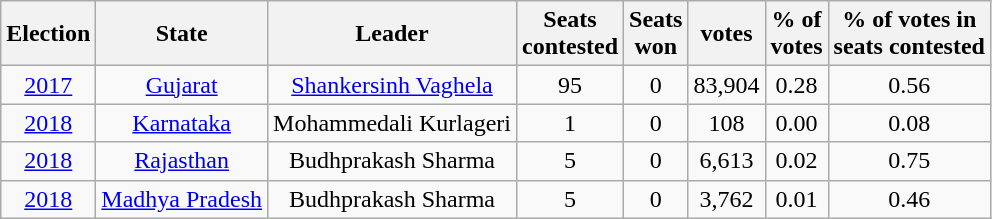<table class="wikitable sortable" style="text-align:center;">
<tr>
<th>Election</th>
<th>State</th>
<th>Leader</th>
<th>Seats<br>contested</th>
<th>Seats<br>won</th>
<th>votes</th>
<th>% of<br> votes</th>
<th>% of votes in<br>seats contested</th>
</tr>
<tr>
<td><a href='#'>2017</a></td>
<td><a href='#'>Gujarat</a></td>
<td><a href='#'>Shankersinh Vaghela</a></td>
<td>95</td>
<td>0</td>
<td>83,904</td>
<td>0.28</td>
<td>0.56</td>
</tr>
<tr>
<td><a href='#'>2018</a></td>
<td><a href='#'>Karnataka</a></td>
<td>Mohammedali Kurlageri</td>
<td>1</td>
<td>0</td>
<td>108</td>
<td>0.00</td>
<td>0.08</td>
</tr>
<tr>
<td><a href='#'>2018</a></td>
<td><a href='#'>Rajasthan</a></td>
<td>Budhprakash Sharma</td>
<td>5</td>
<td>0</td>
<td>6,613</td>
<td>0.02</td>
<td>0.75</td>
</tr>
<tr>
<td><a href='#'>2018</a></td>
<td><a href='#'>Madhya Pradesh</a></td>
<td>Budhprakash Sharma</td>
<td>5</td>
<td>0</td>
<td>3,762</td>
<td>0.01</td>
<td>0.46</td>
</tr>
</table>
